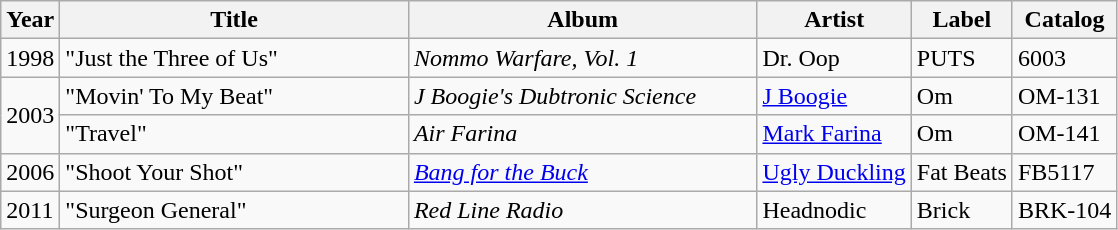<table class="wikitable">
<tr>
<th>Year</th>
<th width="225">Title</th>
<th width="225">Album</th>
<th>Artist</th>
<th>Label</th>
<th>Catalog</th>
</tr>
<tr>
<td>1998</td>
<td>"Just the Three of Us"</td>
<td><em>Nommo Warfare, Vol. 1</em></td>
<td>Dr. Oop</td>
<td>PUTS</td>
<td>6003</td>
</tr>
<tr>
<td rowspan="2">2003</td>
<td>"Movin' To My Beat"</td>
<td><em>J Boogie's Dubtronic Science</em></td>
<td><a href='#'>J Boogie</a></td>
<td>Om</td>
<td>OM-131</td>
</tr>
<tr>
<td>"Travel"</td>
<td><em>Air Farina</em></td>
<td><a href='#'>Mark Farina</a></td>
<td>Om</td>
<td>OM-141</td>
</tr>
<tr>
<td>2006</td>
<td>"Shoot Your Shot"</td>
<td><em><a href='#'>Bang for the Buck</a></em></td>
<td><a href='#'>Ugly Duckling</a></td>
<td>Fat Beats</td>
<td>FB5117</td>
</tr>
<tr>
<td>2011</td>
<td>"Surgeon General"</td>
<td><em>Red Line Radio</em></td>
<td>Headnodic</td>
<td>Brick</td>
<td>BRK-104</td>
</tr>
</table>
